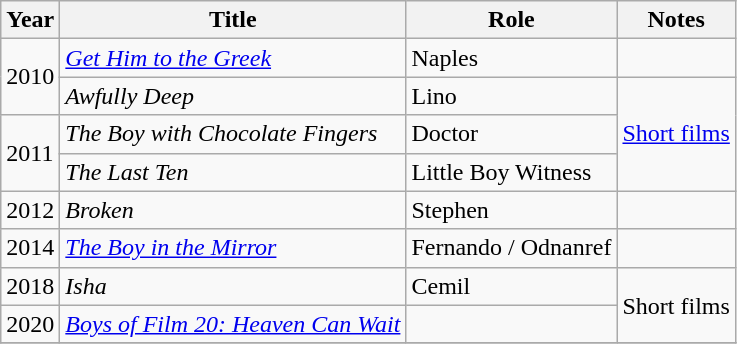<table class="wikitable">
<tr>
<th>Year</th>
<th>Title</th>
<th>Role</th>
<th>Notes</th>
</tr>
<tr>
<td rowspan=2>2010</td>
<td><em><a href='#'>Get Him to the Greek</a></em></td>
<td>Naples</td>
<td></td>
</tr>
<tr>
<td><em>Awfully Deep</em></td>
<td>Lino</td>
<td rowspan=3><a href='#'>Short films</a></td>
</tr>
<tr>
<td rowspan=2>2011</td>
<td><em>The Boy with Chocolate Fingers</em></td>
<td>Doctor</td>
</tr>
<tr>
<td><em>The Last Ten</em></td>
<td>Little Boy Witness</td>
</tr>
<tr>
<td>2012</td>
<td><em>Broken</em></td>
<td>Stephen</td>
<td></td>
</tr>
<tr>
<td>2014</td>
<td><em><a href='#'>The Boy in the Mirror</a></em></td>
<td>Fernando / Odnanref</td>
<td></td>
</tr>
<tr>
<td>2018</td>
<td><em>Isha</em></td>
<td>Cemil</td>
<td rowspan=2>Short films</td>
</tr>
<tr>
<td>2020</td>
<td><em><a href='#'>Boys of Film 20: Heaven Can Wait</a></em></td>
<td></td>
</tr>
<tr>
</tr>
</table>
